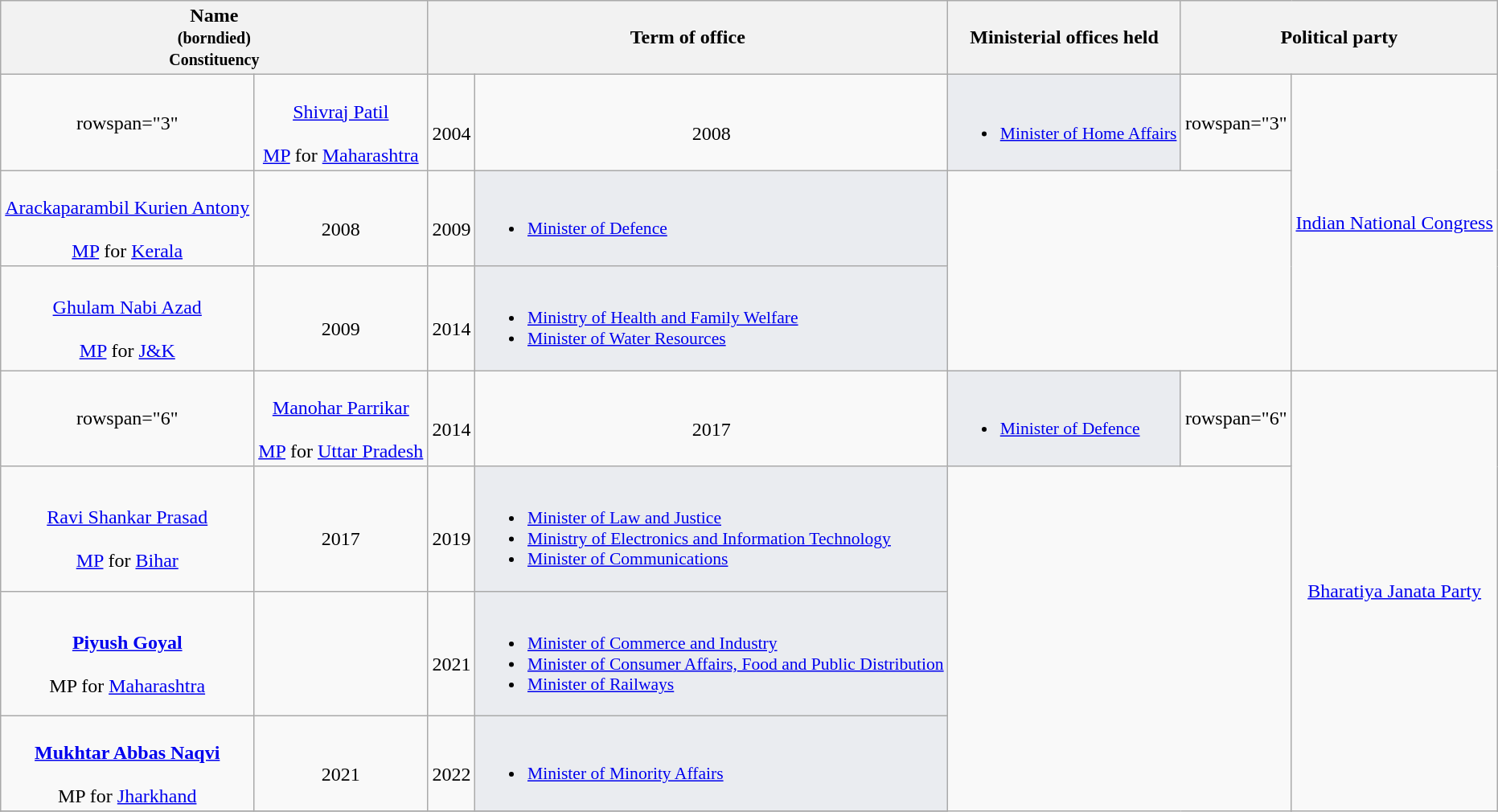<table class=wikitable style="text-align:center">
<tr>
<th colspan="2">Name<br><small>(borndied)<br>Constituency</small></th>
<th colspan="2">Term of office</th>
<th>Ministerial offices held</th>
<th colspan="2">Political party</th>
</tr>
<tr>
<td>rowspan="3" </td>
<td><br> <a href='#'>Shivraj Patil</a><br><br><a href='#'>MP</a> for <a href='#'>Maharashtra</a></td>
<td><br>2004</td>
<td><br>2008</td>
<td align="left"  style="background:#eaecf0; font-size:90%"><br><ul><li><a href='#'>Minister of Home Affairs</a></li></ul></td>
<td>rowspan="3" </td>
<td rowspan="3"> <a href='#'>Indian National Congress</a></td>
</tr>
<tr>
<td><br> <a href='#'>Arackaparambil Kurien Antony</a><br><br><a href='#'>MP</a> for <a href='#'>Kerala</a></td>
<td><br>2008</td>
<td><br>2009</td>
<td align="left" style="background:#eaecf0; font-size:90%"><br><ul><li><a href='#'>Minister of Defence</a></li></ul></td>
</tr>
<tr>
<td><br> <a href='#'>Ghulam Nabi Azad</a><br><br><a href='#'>MP</a> for <a href='#'>J&K</a></td>
<td><br>2009</td>
<td><br>2014</td>
<td align="left" style="background:#eaecf0; font-size:90%"><br><ul><li><a href='#'>Ministry of Health and Family Welfare</a></li><li><a href='#'>Minister of Water Resources</a></li></ul></td>
</tr>
<tr>
<td>rowspan="6" </td>
<td><br> <a href='#'>Manohar Parrikar</a><br><br><a href='#'>MP</a> for <a href='#'>Uttar Pradesh</a></td>
<td><br>2014</td>
<td><br>2017</td>
<td align="left" style="background:#eaecf0; font-size:90%"><br><ul><li><a href='#'>Minister of Defence</a></li></ul></td>
<td>rowspan="6" </td>
<td rowspan="6"><a href='#'>Bharatiya Janata Party</a></td>
</tr>
<tr>
<td><br> <a href='#'>Ravi Shankar Prasad</a><br><br><a href='#'>MP</a> for <a href='#'>Bihar</a></td>
<td><br>2017</td>
<td><br>2019</td>
<td align="left" style="background:#eaecf0; font-size:90%"><br><ul><li><a href='#'>Minister of Law and Justice</a></li><li><a href='#'>Ministry of Electronics and Information Technology</a></li><li><a href='#'>Minister of Communications</a></li></ul></td>
</tr>
<tr>
<td><br> <strong><a href='#'>Piyush Goyal</a></strong><br><br>MP for <a href='#'>Maharashtra</a></td>
<td></td>
<td><br>2021</td>
<td align="left" style="background:#eaecf0; font-size:90%"><br><ul><li><a href='#'>Minister of Commerce and Industry</a></li><li><a href='#'>Minister of Consumer Affairs, Food and Public Distribution</a></li><li><a href='#'>Minister of Railways</a></li></ul></td>
</tr>
<tr>
<td><br> <strong><a href='#'>Mukhtar Abbas Naqvi</a></strong><br><br>MP for <a href='#'>Jharkhand</a></td>
<td><br>2021</td>
<td><br>2022</td>
<td align="left" style="background:#eaecf0; font-size:90%"><br><ul><li><a href='#'>Minister of Minority Affairs</a></li></ul></td>
</tr>
<tr>
</tr>
</table>
